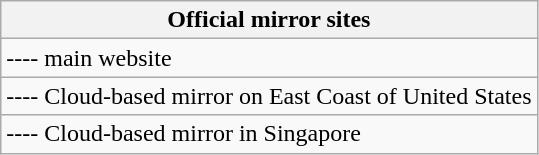<table class="wikitable">
<tr>
<th>Official mirror sites</th>
</tr>
<tr>
<td> ---- main website</td>
</tr>
<tr>
<td> ---- Cloud-based mirror on East Coast of United States</td>
</tr>
<tr>
<td> ---- Cloud-based mirror in Singapore</td>
</tr>
</table>
